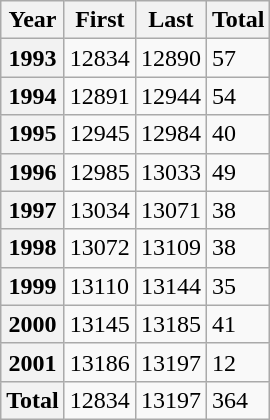<table class="wikitable">
<tr>
<th>Year</th>
<th>First</th>
<th>Last</th>
<th>Total</th>
</tr>
<tr>
<th>1993</th>
<td>12834</td>
<td>12890</td>
<td>57</td>
</tr>
<tr>
<th>1994</th>
<td>12891</td>
<td>12944</td>
<td>54</td>
</tr>
<tr>
<th>1995</th>
<td>12945</td>
<td>12984</td>
<td>40</td>
</tr>
<tr>
<th>1996</th>
<td>12985</td>
<td>13033</td>
<td>49</td>
</tr>
<tr>
<th>1997</th>
<td>13034</td>
<td>13071</td>
<td>38</td>
</tr>
<tr>
<th>1998</th>
<td>13072</td>
<td>13109</td>
<td>38</td>
</tr>
<tr>
<th>1999</th>
<td>13110</td>
<td>13144</td>
<td>35</td>
</tr>
<tr>
<th>2000</th>
<td>13145</td>
<td>13185</td>
<td>41</td>
</tr>
<tr>
<th>2001</th>
<td>13186</td>
<td>13197</td>
<td>12</td>
</tr>
<tr>
<th>Total</th>
<td>12834</td>
<td>13197</td>
<td>364</td>
</tr>
</table>
